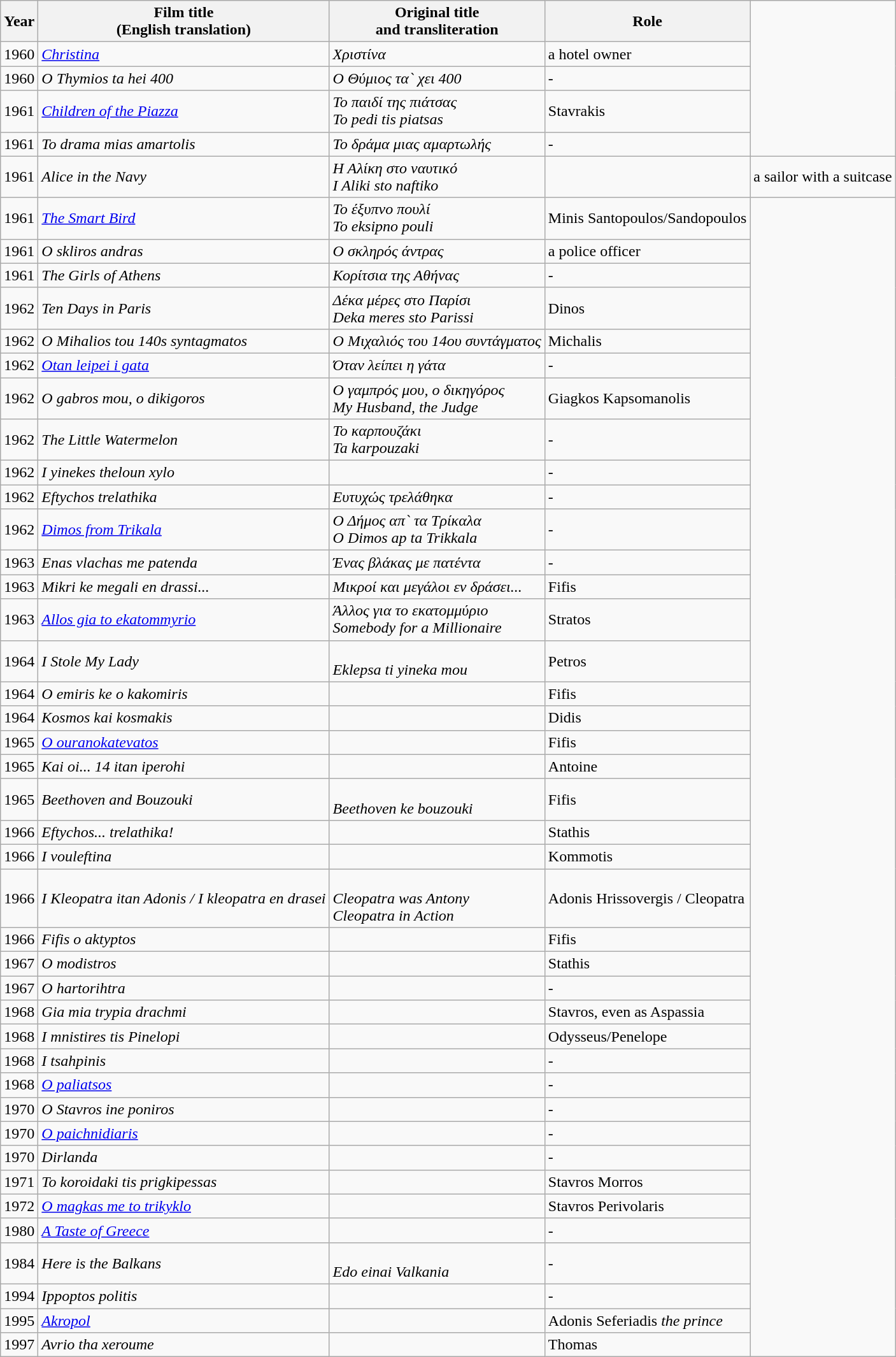<table class="wikitable">
<tr>
<th>Year</th>
<th>Film title<br>(English translation)</th>
<th>Original title<br>and transliteration</th>
<th>Role</th>
</tr>
<tr>
<td>1960</td>
<td><em><a href='#'>Christina</a></em></td>
<td><em>Χριστίνα</em></td>
<td>a hotel owner</td>
</tr>
<tr>
<td>1960</td>
<td><em>O Thymios ta hei 400</em></td>
<td><em>Ο Θύμιος τα` χει 400</em></td>
<td>-</td>
</tr>
<tr>
<td>1961</td>
<td><em><a href='#'>Children of the Piazza</a></em></td>
<td><em>Το παιδί της πιάτσας</em><br><em>To pedi tis piatsas</em></td>
<td>Stavrakis</td>
</tr>
<tr>
<td>1961</td>
<td><em>To drama mias amartolis</em></td>
<td><em>Το δράμα μιας αμαρτωλής</em></td>
<td>-</td>
</tr>
<tr>
<td>1961</td>
<td><em>Alice in the Navy</em></td>
<td><em>Η Αλίκη στο ναυτικό</em><br><em>I Aliki sto naftiko</em></td>
<td><em> </em></td>
<td>a sailor with a suitcase</td>
</tr>
<tr>
<td>1961</td>
<td><em><a href='#'>The Smart Bird</a></em></td>
<td><em>Το έξυπνο πουλί</em><br><em>To eksipno pouli</em></td>
<td>Minis Santopoulos/Sandopoulos</td>
</tr>
<tr>
<td>1961</td>
<td><em>O skliros andras</em></td>
<td><em>Ο σκληρός άντρας</em></td>
<td>a police officer</td>
</tr>
<tr>
<td>1961</td>
<td><em>The Girls of Athens</em></td>
<td><em>Κορίτσια της Αθήνας</em></td>
<td>-</td>
</tr>
<tr>
<td>1962</td>
<td><em>Ten Days in Paris</em></td>
<td><em>Δέκα μέρες στο Παρίσι</em><br><em>Deka meres sto Parissi</em></td>
<td>Dinos</td>
</tr>
<tr>
<td>1962</td>
<td><em>O Mihalios tou 140s syntagmatos</em></td>
<td><em>Ο Μιχαλιός του 14ου συντάγματος</em></td>
<td>Michalis</td>
</tr>
<tr>
<td>1962</td>
<td><em><a href='#'>Otan leipei i gata</a></em></td>
<td><em>Όταν λείπει η γάτα</em></td>
<td>-</td>
</tr>
<tr>
<td>1962</td>
<td><em>O gabros mou, o dikigoros</em></td>
<td><em>Ο γαμπρός μου, ο δικηγόρος</em><br><em>My Husband, the Judge</em></td>
<td>Giagkos Kapsomanolis</td>
</tr>
<tr>
<td>1962</td>
<td><em>The Little Watermelon</em></td>
<td><em>Το καρπουζάκι</em><br><em>Ta karpouzaki</em></td>
<td>-</td>
</tr>
<tr>
<td>1962</td>
<td><em>I yinekes theloun xylo</em></td>
<td></td>
<td>-</td>
</tr>
<tr>
<td>1962</td>
<td><em>Eftychos trelathika</em></td>
<td><em>Ευτυχώς τρελάθηκα</em></td>
<td>-</td>
</tr>
<tr>
<td>1962</td>
<td><em><a href='#'>Dimos from Trikala</a></em></td>
<td><em>Ο Δήμος απ` τα Τρίκαλα</em><br><em>O Dimos ap ta Trikkala</em></td>
<td>-</td>
</tr>
<tr>
<td>1963</td>
<td><em>Enas vlachas me patenda</em></td>
<td><em>Ένας βλάκας με πατέντα</em></td>
<td>-</td>
</tr>
<tr>
<td>1963</td>
<td><em>Mikri ke megali en drassi...</em></td>
<td><em>Μικροί και μεγάλοι εν δράσει...</em></td>
<td>Fifis</td>
</tr>
<tr>
<td>1963</td>
<td><em><a href='#'>Allos gia to ekatommyrio</a></em></td>
<td><em>Άλλος για το εκατομμύριο</em><br><em>Somebody for a Millionaire</em></td>
<td>Stratos</td>
</tr>
<tr>
<td>1964</td>
<td><em>I Stole My Lady</em></td>
<td><em> </em><br><em>Eklepsa ti yineka mou</em></td>
<td>Petros</td>
</tr>
<tr>
<td>1964</td>
<td><em>O emiris ke o kakomiris</em></td>
<td><em> </em></td>
<td>Fifis</td>
</tr>
<tr>
<td>1964</td>
<td><em>Kosmos kai kosmakis</em></td>
<td><em> </em></td>
<td>Didis</td>
</tr>
<tr>
<td>1965</td>
<td><em><a href='#'>O ouranokatevatos</a></em></td>
<td><em> </em></td>
<td>Fifis</td>
</tr>
<tr>
<td>1965</td>
<td><em>Kai oi... 14 itan iperohi</em></td>
<td><em> </em></td>
<td>Antoine</td>
</tr>
<tr>
<td>1965</td>
<td><em>Beethoven and Bouzouki</em></td>
<td><em> </em><br><em>Beethoven ke bouzouki</em></td>
<td>Fifis</td>
</tr>
<tr>
<td>1966</td>
<td><em>Eftychos... trelathika!</em></td>
<td><em> </em></td>
<td>Stathis</td>
</tr>
<tr>
<td>1966</td>
<td><em>I vouleftina</em></td>
<td><em> </em></td>
<td>Kommotis</td>
</tr>
<tr>
<td>1966</td>
<td><em>I Kleopatra itan Adonis / I kleopatra en drasei</em></td>
<td><em> </em><br><em>Cleopatra was Antony</em><br><em>Cleopatra in Action</em></td>
<td>Adonis Hrissovergis / Cleopatra</td>
</tr>
<tr>
<td>1966</td>
<td><em>Fifis o aktyptos</em></td>
<td><strong> </strong></td>
<td>Fifis</td>
</tr>
<tr>
<td>1967</td>
<td><em>O modistros</em></td>
<td><em> </em></td>
<td>Stathis</td>
</tr>
<tr>
<td>1967</td>
<td><em>O hartorihtra</em></td>
<td><em> </em></td>
<td>-</td>
</tr>
<tr>
<td>1968</td>
<td><em>Gia mia trypia drachmi</em></td>
<td><em> </em></td>
<td>Stavros, even as Aspassia</td>
</tr>
<tr>
<td>1968</td>
<td><em>I mnistires tis Pinelopi</em></td>
<td><em> </em></td>
<td>Odysseus/Penelope</td>
</tr>
<tr>
<td>1968</td>
<td><em>I tsahpinis</em></td>
<td><em> </em></td>
<td>-</td>
</tr>
<tr>
<td>1968</td>
<td><em><a href='#'>O paliatsos</a></em></td>
<td><em> </em></td>
<td>-</td>
</tr>
<tr>
<td>1970</td>
<td><em>O Stavros ine poniros</em></td>
<td><em> </em></td>
<td>-</td>
</tr>
<tr>
<td>1970</td>
<td><em><a href='#'>O paichnidiaris</a></em></td>
<td><em> </em></td>
<td>-</td>
</tr>
<tr>
<td>1970</td>
<td><em>Dirlanda</em></td>
<td><em> </em></td>
<td>-</td>
</tr>
<tr>
<td>1971</td>
<td><em>To koroidaki tis prigkipessas</em></td>
<td><em> </em></td>
<td>Stavros Morros</td>
</tr>
<tr>
<td>1972</td>
<td><em><a href='#'>O magkas me to trikyklo</a></em></td>
<td><em> </em></td>
<td>Stavros Perivolaris</td>
</tr>
<tr>
<td>1980</td>
<td><em><a href='#'>A Taste of Greece</a></em></td>
<td><em> </em></td>
<td>-</td>
</tr>
<tr>
<td>1984</td>
<td><em>Here is the Balkans</em></td>
<td><em> </em><br><em>Edo einai Valkania</em></td>
<td>-</td>
</tr>
<tr>
<td>1994</td>
<td><em>Ippoptos politis</em></td>
<td><em> </em></td>
<td>-</td>
</tr>
<tr>
<td>1995</td>
<td><em><a href='#'>Akropol</a></em></td>
<td><em> </em></td>
<td>Adonis Seferiadis <em>the prince</em></td>
</tr>
<tr>
<td>1997</td>
<td><em>Avrio tha xeroume</em></td>
<td><em> </em></td>
<td>Thomas</td>
</tr>
</table>
